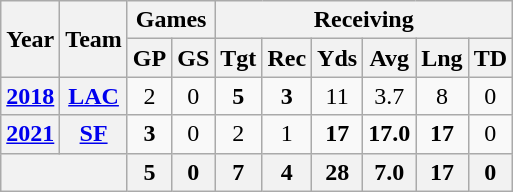<table class="wikitable" style="text-align:center">
<tr>
<th rowspan="2">Year</th>
<th rowspan="2">Team</th>
<th colspan="2">Games</th>
<th colspan="6">Receiving</th>
</tr>
<tr>
<th>GP</th>
<th>GS</th>
<th>Tgt</th>
<th>Rec</th>
<th>Yds</th>
<th>Avg</th>
<th>Lng</th>
<th>TD</th>
</tr>
<tr>
<th><a href='#'>2018</a></th>
<th><a href='#'>LAC</a></th>
<td>2</td>
<td>0</td>
<td><strong>5</strong></td>
<td><strong>3</strong></td>
<td>11</td>
<td>3.7</td>
<td>8</td>
<td>0</td>
</tr>
<tr>
<th><a href='#'>2021</a></th>
<th><a href='#'>SF</a></th>
<td><strong>3</strong></td>
<td>0</td>
<td>2</td>
<td>1</td>
<td><strong>17</strong></td>
<td><strong>17.0</strong></td>
<td><strong>17</strong></td>
<td>0</td>
</tr>
<tr>
<th colspan="2"></th>
<th>5</th>
<th>0</th>
<th>7</th>
<th>4</th>
<th>28</th>
<th>7.0</th>
<th>17</th>
<th>0</th>
</tr>
</table>
